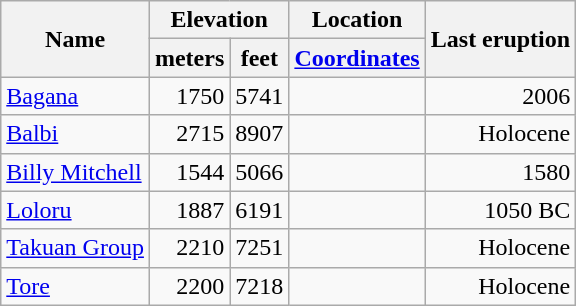<table class="wikitable">
<tr>
<th rowspan="2">Name</th>
<th colspan ="2">Elevation</th>
<th>Location</th>
<th rowspan="2">Last eruption</th>
</tr>
<tr>
<th>meters</th>
<th>feet</th>
<th><a href='#'>Coordinates</a></th>
</tr>
<tr align="right">
<td align="left"><a href='#'>Bagana</a></td>
<td>1750</td>
<td>5741</td>
<td></td>
<td>2006</td>
</tr>
<tr align="right">
<td align="left"><a href='#'>Balbi</a></td>
<td>2715</td>
<td>8907</td>
<td></td>
<td>Holocene</td>
</tr>
<tr align="right">
<td align="left"><a href='#'>Billy Mitchell</a></td>
<td>1544</td>
<td>5066</td>
<td></td>
<td>1580</td>
</tr>
<tr align="right">
<td align="left"><a href='#'>Loloru</a></td>
<td>1887</td>
<td>6191</td>
<td></td>
<td>1050 BC</td>
</tr>
<tr align="right">
<td align="left"><a href='#'>Takuan Group</a></td>
<td>2210</td>
<td>7251</td>
<td></td>
<td>Holocene</td>
</tr>
<tr align="right">
<td align="left"><a href='#'>Tore</a></td>
<td>2200</td>
<td>7218</td>
<td></td>
<td>Holocene</td>
</tr>
</table>
